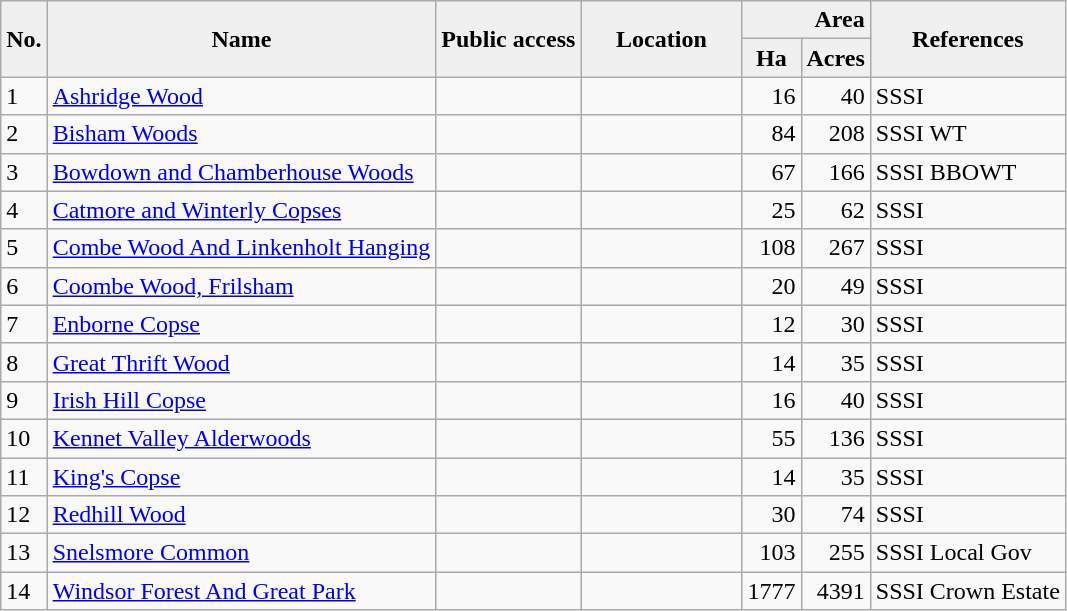<table class="wikitable sortable">
<tr>
<th style="background:#f0f0f0" rowspan=2>No.</th>
<th style="background:#f0f0f0" rowspan=2>Name</th>
<th style="background:#f0f0f0" rowspan=2>Public access</th>
<th style="width:100px;background:#f0f0f0" rowspan=2 class="unsortable">Location</th>
<th style="background:#f0f0f0; text-align: right" colspan="2">Area</th>
<th style="background:#f0f0f0" rowspan=2 class="unsortable">References</th>
</tr>
<tr>
<th style="width:30px; background:#f0f0f0">Ha</th>
<th style="width:30px; background:#f0f0f0">Acres</th>
</tr>
<tr !scope="row">
<td>1</td>
<td><a href='#'>Ashridge Wood</a></td>
<td>  </td>
<td><small></small></td>
<td style="text-align:right;">16</td>
<td style="text-align:right;">40</td>
<td>SSSI</td>
</tr>
<tr !scope="row">
<td>2</td>
<td><a href='#'>Bisham Woods</a></td>
<td>  </td>
<td><small></small></td>
<td style="text-align:right;">84</td>
<td style="text-align:right;">208</td>
<td>SSSI <abbr>WT</abbr></td>
</tr>
<tr !scope="row">
<td>3</td>
<td><a href='#'>Bowdown and Chamberhouse Woods</a></td>
<td>  </td>
<td><small></small></td>
<td style="text-align:right;">67</td>
<td style="text-align:right;">166</td>
<td>SSSI <abbr>BBOWT</abbr></td>
</tr>
<tr !scope="row">
<td>4</td>
<td><a href='#'>Catmore and Winterly Copses</a></td>
<td>  </td>
<td><small></small></td>
<td style="text-align:right;">25</td>
<td style="text-align:right;">62</td>
<td>SSSI</td>
</tr>
<tr !scope="row">
<td>5</td>
<td><a href='#'>Combe Wood And Linkenholt Hanging</a></td>
<td>  </td>
<td><small></small></td>
<td style="text-align:right;">108</td>
<td style="text-align:right;">267</td>
<td>SSSI</td>
</tr>
<tr !scope="row">
<td>6</td>
<td><a href='#'>Coombe Wood, Frilsham</a></td>
<td>  </td>
<td><small></small></td>
<td style="text-align:right;">20</td>
<td style="text-align:right;">49</td>
<td>SSSI</td>
</tr>
<tr !scope="row">
<td>7</td>
<td><a href='#'>Enborne Copse</a></td>
<td>  </td>
<td><small></small></td>
<td style="text-align:right;">12</td>
<td style="text-align:right;">30</td>
<td>SSSI</td>
</tr>
<tr !scope="row">
<td>8</td>
<td><a href='#'>Great Thrift Wood</a></td>
<td>  </td>
<td><small></small></td>
<td style="text-align:right;">14</td>
<td style="text-align:right;">35</td>
<td>SSSI</td>
</tr>
<tr !scope="row">
<td>9</td>
<td><a href='#'>Irish Hill Copse</a></td>
<td>  </td>
<td><small></small></td>
<td style="text-align:right;">16</td>
<td style="text-align:right;">40</td>
<td>SSSI</td>
</tr>
<tr !scope="row">
<td>10</td>
<td><a href='#'>Kennet Valley Alderwoods</a></td>
<td>  </td>
<td><small></small></td>
<td style="text-align:right;">55</td>
<td style="text-align:right;">136</td>
<td>SSSI</td>
</tr>
<tr !scope="row">
<td>11</td>
<td><a href='#'>King's Copse</a></td>
<td>  </td>
<td><small></small></td>
<td style="text-align:right;">14</td>
<td style="text-align:right;">35</td>
<td>SSSI</td>
</tr>
<tr !scope="row">
<td>12</td>
<td><a href='#'>Redhill Wood</a></td>
<td>  </td>
<td><small></small></td>
<td style="text-align:right;">30</td>
<td style="text-align:right;">74</td>
<td>SSSI</td>
</tr>
<tr !scope="row">
<td>13</td>
<td><a href='#'>Snelsmore Common</a></td>
<td>  </td>
<td><small></small></td>
<td style="text-align:right;">103</td>
<td style="text-align:right;">255</td>
<td>SSSI Local Gov</td>
</tr>
<tr !scope="row">
<td>14</td>
<td><a href='#'>Windsor Forest And Great Park</a></td>
<td>  </td>
<td><small></small></td>
<td style="text-align:right;">1777</td>
<td style="text-align:right;">4391</td>
<td>SSSI Crown Estate</td>
</tr>
</table>
